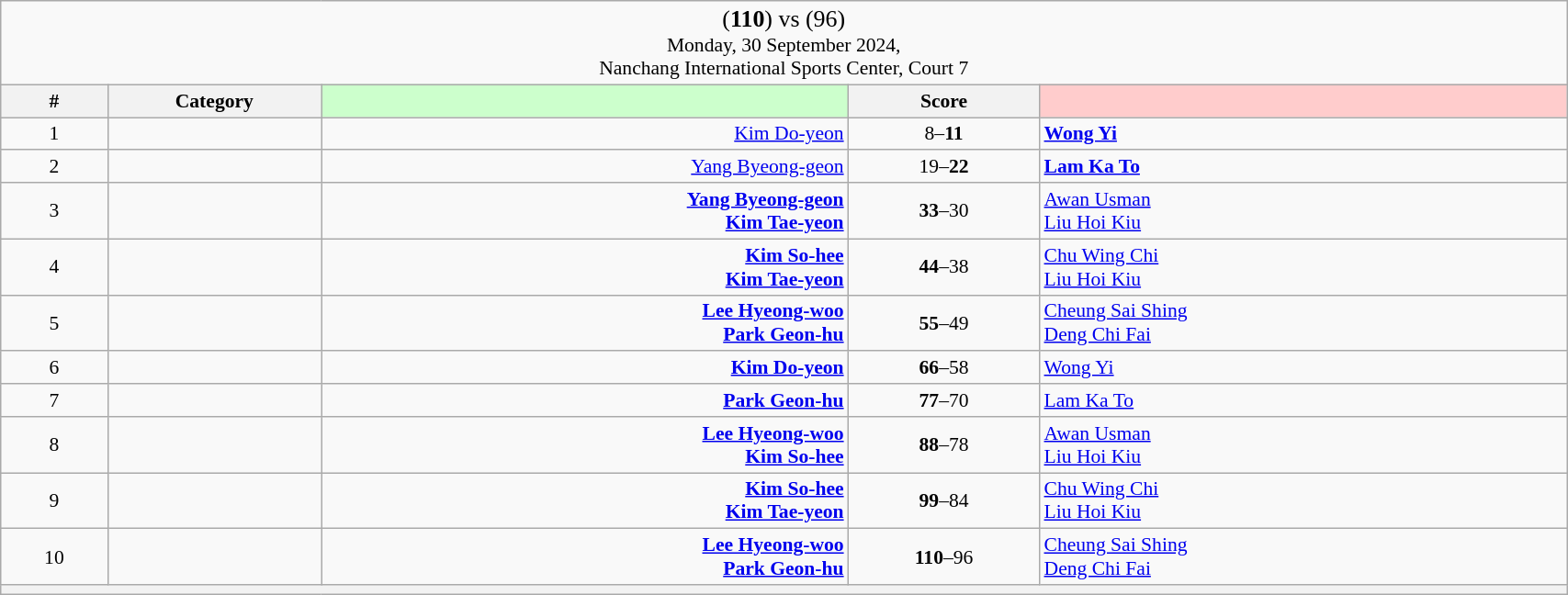<table class="wikitable mw-collapsible mw-collapsed" style="font-size:90%; text-align:center" width="90%">
<tr>
<td colspan="5"><big>(<strong>110</strong>) <strong></strong> vs  (96)</big><br>Monday, 30 September 2024, <br>Nanchang International Sports Center, Court 7</td>
</tr>
<tr>
<th width="25">#</th>
<th width="50">Category</th>
<th style="background-color:#CCFFCC" width="150"></th>
<th width="50">Score<br></th>
<th style="background-color:#FFCCCC" width="150" width="150"></th>
</tr>
<tr>
<td>1</td>
<td></td>
<td align="right"><a href='#'>Kim Do-yeon</a> </td>
<td>8–<strong>11</strong><br></td>
<td align="left"><strong> <a href='#'>Wong Yi</a></strong></td>
</tr>
<tr>
<td>2</td>
<td></td>
<td align="right"><a href='#'>Yang Byeong-geon</a> </td>
<td>19–<strong>22</strong><br></td>
<td align="left"><strong> <a href='#'>Lam Ka To</a></strong></td>
</tr>
<tr>
<td>3</td>
<td></td>
<td align="right"><strong><a href='#'>Yang Byeong-geon</a> <br><a href='#'>Kim Tae-yeon</a> </strong></td>
<td><strong>33</strong>–30<br></td>
<td align="left"> <a href='#'>Awan Usman</a><br> <a href='#'>Liu Hoi Kiu</a></td>
</tr>
<tr>
<td>4</td>
<td></td>
<td align="right"><strong><a href='#'>Kim So-hee</a> <br><a href='#'>Kim Tae-yeon</a> </strong></td>
<td><strong>44</strong>–38<br></td>
<td align="left"> <a href='#'>Chu Wing Chi</a><br> <a href='#'>Liu Hoi Kiu</a></td>
</tr>
<tr>
<td>5</td>
<td></td>
<td align="right"><strong><a href='#'>Lee Hyeong-woo</a> <br><a href='#'>Park Geon-hu</a> </strong></td>
<td><strong>55</strong>–49<br></td>
<td align="left"> <a href='#'>Cheung Sai Shing</a><br> <a href='#'>Deng Chi Fai</a></td>
</tr>
<tr>
<td>6</td>
<td></td>
<td align="right"><strong><a href='#'>Kim Do-yeon</a> </strong></td>
<td><strong>66</strong>–58<br></td>
<td align="left"> <a href='#'>Wong Yi</a></td>
</tr>
<tr>
<td>7</td>
<td></td>
<td align="right"><strong><a href='#'>Park Geon-hu</a> </strong></td>
<td><strong>77</strong>–70<br></td>
<td align="left"> <a href='#'>Lam Ka To</a></td>
</tr>
<tr>
<td>8</td>
<td></td>
<td align="right"><strong><a href='#'>Lee Hyeong-woo</a> <br><a href='#'>Kim So-hee</a> </strong></td>
<td><strong>88</strong>–78<br></td>
<td align="left"> <a href='#'>Awan Usman</a><br> <a href='#'>Liu Hoi Kiu</a></td>
</tr>
<tr>
<td>9</td>
<td></td>
<td align="right"><strong><a href='#'>Kim So-hee</a> <br><a href='#'>Kim Tae-yeon</a> </strong></td>
<td><strong>99</strong>–84<br></td>
<td align="left"> <a href='#'>Chu Wing Chi</a><br> <a href='#'>Liu Hoi Kiu</a></td>
</tr>
<tr>
<td>10</td>
<td></td>
<td align="right"><strong><a href='#'>Lee Hyeong-woo</a> <br><a href='#'>Park Geon-hu</a> </strong></td>
<td><strong>110</strong>–96<br></td>
<td align="left"> <a href='#'>Cheung Sai Shing</a><br> <a href='#'>Deng Chi Fai</a></td>
</tr>
<tr>
<th colspan="5"></th>
</tr>
</table>
